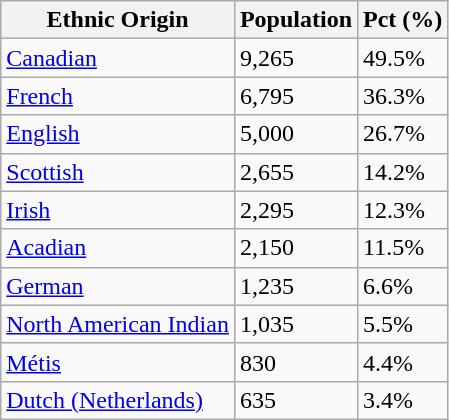<table class="wikitable">
<tr>
<th>Ethnic Origin</th>
<th>Population</th>
<th>Pct (%)</th>
</tr>
<tr>
<td><a href='#'>Canadian</a></td>
<td>9,265</td>
<td>49.5%</td>
</tr>
<tr>
<td><a href='#'>French</a></td>
<td>6,795</td>
<td>36.3%</td>
</tr>
<tr>
<td><a href='#'>English</a></td>
<td>5,000</td>
<td>26.7%</td>
</tr>
<tr>
<td><a href='#'>Scottish</a></td>
<td>2,655</td>
<td>14.2%</td>
</tr>
<tr>
<td><a href='#'>Irish</a></td>
<td>2,295</td>
<td>12.3%</td>
</tr>
<tr>
<td><a href='#'>Acadian</a></td>
<td>2,150</td>
<td>11.5%</td>
</tr>
<tr>
<td><a href='#'>German</a></td>
<td>1,235</td>
<td>6.6%</td>
</tr>
<tr>
<td><a href='#'>North American Indian</a></td>
<td>1,035</td>
<td>5.5%</td>
</tr>
<tr>
<td><a href='#'>Métis</a></td>
<td>830</td>
<td>4.4%</td>
</tr>
<tr>
<td><a href='#'>Dutch (Netherlands)</a></td>
<td>635</td>
<td>3.4%</td>
</tr>
</table>
